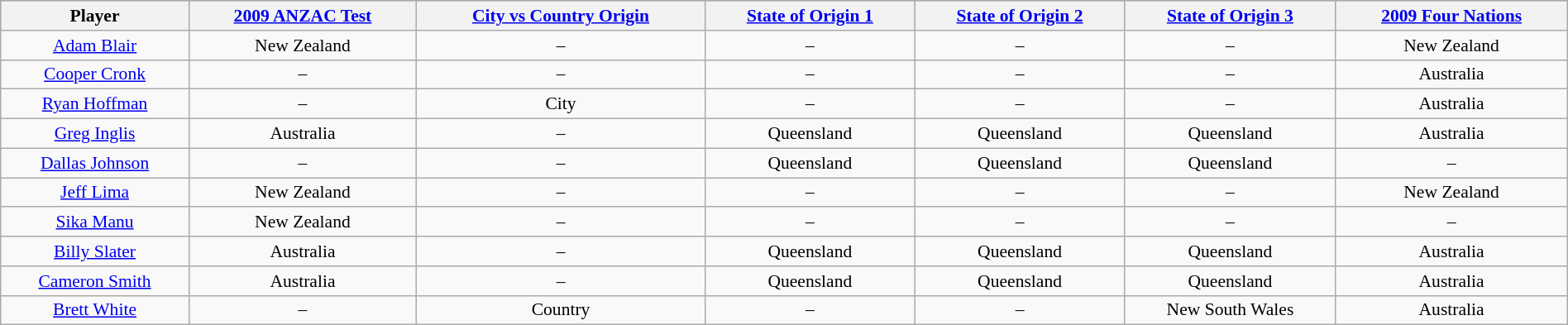<table class="wikitable"  style="width:100%; font-size:90%; text-align:center">
<tr style="background:#bdb76b;">
<th>Player</th>
<th><a href='#'>2009 ANZAC Test</a></th>
<th><a href='#'>City vs Country Origin</a></th>
<th><a href='#'>State of Origin 1</a></th>
<th><a href='#'>State of Origin 2</a></th>
<th><a href='#'>State of Origin 3</a></th>
<th><a href='#'>2009 Four Nations</a></th>
</tr>
<tr>
<td><a href='#'>Adam Blair</a></td>
<td>New Zealand</td>
<td>–</td>
<td>–</td>
<td>–</td>
<td>–</td>
<td>New Zealand</td>
</tr>
<tr>
<td><a href='#'>Cooper Cronk</a></td>
<td>–</td>
<td>–</td>
<td>–</td>
<td>–</td>
<td>–</td>
<td>Australia</td>
</tr>
<tr>
<td><a href='#'>Ryan Hoffman</a></td>
<td>–</td>
<td>City</td>
<td>–</td>
<td>–</td>
<td>–</td>
<td>Australia</td>
</tr>
<tr>
<td><a href='#'>Greg Inglis</a></td>
<td>Australia</td>
<td>–</td>
<td>Queensland</td>
<td>Queensland</td>
<td>Queensland</td>
<td>Australia</td>
</tr>
<tr>
<td><a href='#'>Dallas Johnson</a></td>
<td>–</td>
<td>–</td>
<td>Queensland</td>
<td>Queensland</td>
<td>Queensland</td>
<td>–</td>
</tr>
<tr>
<td><a href='#'>Jeff Lima</a></td>
<td>New Zealand</td>
<td>–</td>
<td>–</td>
<td>–</td>
<td>–</td>
<td>New Zealand</td>
</tr>
<tr>
<td><a href='#'>Sika Manu</a></td>
<td>New Zealand</td>
<td>–</td>
<td>–</td>
<td>–</td>
<td>–</td>
<td>–</td>
</tr>
<tr>
<td><a href='#'>Billy Slater</a></td>
<td>Australia</td>
<td>–</td>
<td>Queensland</td>
<td>Queensland</td>
<td>Queensland</td>
<td>Australia</td>
</tr>
<tr>
<td><a href='#'>Cameron Smith</a></td>
<td>Australia</td>
<td>–</td>
<td>Queensland</td>
<td>Queensland</td>
<td>Queensland</td>
<td>Australia</td>
</tr>
<tr>
<td><a href='#'>Brett White</a></td>
<td>–</td>
<td>Country</td>
<td>–</td>
<td>–</td>
<td>New South Wales</td>
<td>Australia</td>
</tr>
</table>
